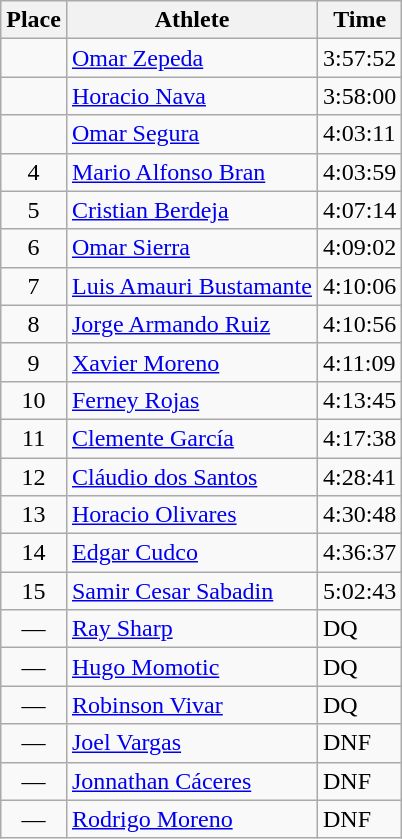<table class=wikitable>
<tr>
<th>Place</th>
<th>Athlete</th>
<th>Time</th>
</tr>
<tr>
<td align=center></td>
<td><a href='#'>Omar Zepeda</a> </td>
<td>3:57:52</td>
</tr>
<tr>
<td align=center></td>
<td><a href='#'>Horacio Nava</a> </td>
<td>3:58:00</td>
</tr>
<tr>
<td align=center></td>
<td><a href='#'>Omar Segura</a> </td>
<td>4:03:11</td>
</tr>
<tr>
<td align=center>4</td>
<td><a href='#'>Mario Alfonso Bran</a> </td>
<td>4:03:59</td>
</tr>
<tr>
<td align=center>5</td>
<td><a href='#'>Cristian Berdeja</a> </td>
<td>4:07:14</td>
</tr>
<tr>
<td align=center>6</td>
<td><a href='#'>Omar Sierra</a> </td>
<td>4:09:02</td>
</tr>
<tr>
<td align=center>7</td>
<td><a href='#'>Luis Amauri Bustamante</a> </td>
<td>4:10:06</td>
</tr>
<tr>
<td align=center>8</td>
<td><a href='#'>Jorge Armando Ruiz</a> </td>
<td>4:10:56</td>
</tr>
<tr>
<td align=center>9</td>
<td><a href='#'>Xavier Moreno</a> </td>
<td>4:11:09</td>
</tr>
<tr>
<td align=center>10</td>
<td><a href='#'>Ferney Rojas</a> </td>
<td>4:13:45</td>
</tr>
<tr>
<td align=center>11</td>
<td><a href='#'>Clemente García</a> </td>
<td>4:17:38</td>
</tr>
<tr>
<td align=center>12</td>
<td><a href='#'>Cláudio dos Santos</a> </td>
<td>4:28:41</td>
</tr>
<tr>
<td align=center>13</td>
<td><a href='#'>Horacio Olivares</a> </td>
<td>4:30:48</td>
</tr>
<tr>
<td align=center>14</td>
<td><a href='#'>Edgar Cudco</a> </td>
<td>4:36:37</td>
</tr>
<tr>
<td align=center>15</td>
<td><a href='#'>Samir Cesar Sabadin</a> </td>
<td>5:02:43</td>
</tr>
<tr>
<td align=center>—</td>
<td><a href='#'>Ray Sharp</a> </td>
<td>DQ</td>
</tr>
<tr>
<td align=center>—</td>
<td><a href='#'>Hugo Momotic</a> </td>
<td>DQ</td>
</tr>
<tr>
<td align=center>—</td>
<td><a href='#'>Robinson Vivar</a> </td>
<td>DQ</td>
</tr>
<tr>
<td align=center>—</td>
<td><a href='#'>Joel Vargas</a> </td>
<td>DNF</td>
</tr>
<tr>
<td align=center>—</td>
<td><a href='#'>Jonnathan Cáceres</a> </td>
<td>DNF</td>
</tr>
<tr>
<td align=center>—</td>
<td><a href='#'>Rodrigo Moreno</a> </td>
<td>DNF</td>
</tr>
</table>
